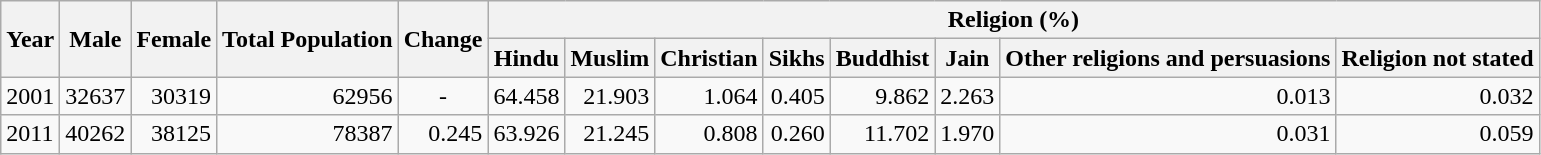<table class="wikitable">
<tr>
<th rowspan="2">Year</th>
<th rowspan="2">Male</th>
<th rowspan="2">Female</th>
<th rowspan="2">Total Population</th>
<th rowspan="2">Change</th>
<th colspan="8">Religion (%)</th>
</tr>
<tr>
<th>Hindu</th>
<th>Muslim</th>
<th>Christian</th>
<th>Sikhs</th>
<th>Buddhist</th>
<th>Jain</th>
<th>Other religions and persuasions</th>
<th>Religion not stated</th>
</tr>
<tr>
<td>2001</td>
<td style="text-align:right;">32637</td>
<td style="text-align:right;">30319</td>
<td style="text-align:right;">62956</td>
<td style="text-align:center;">-</td>
<td style="text-align:right;">64.458</td>
<td style="text-align:right;">21.903</td>
<td style="text-align:right;">1.064</td>
<td style="text-align:right;">0.405</td>
<td style="text-align:right;">9.862</td>
<td style="text-align:right;">2.263</td>
<td style="text-align:right;">0.013</td>
<td style="text-align:right;">0.032</td>
</tr>
<tr>
<td>2011</td>
<td style="text-align:right;">40262</td>
<td style="text-align:right;">38125</td>
<td style="text-align:right;">78387</td>
<td style="text-align:right;">0.245</td>
<td style="text-align:right;">63.926</td>
<td style="text-align:right;">21.245</td>
<td style="text-align:right;">0.808</td>
<td style="text-align:right;">0.260</td>
<td style="text-align:right;">11.702</td>
<td style="text-align:right;">1.970</td>
<td style="text-align:right;">0.031</td>
<td style="text-align:right;">0.059</td>
</tr>
</table>
